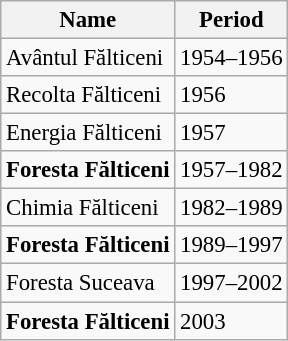<table class="wikitable" style="font-size:95%; text-align: left;">
<tr>
<th>Name</th>
<th>Period</th>
</tr>
<tr>
<td>Avântul Fălticeni</td>
<td>1954–1956</td>
</tr>
<tr>
<td>Recolta Fălticeni</td>
<td>1956</td>
</tr>
<tr>
<td>Energia Fălticeni</td>
<td>1957</td>
</tr>
<tr>
<td><strong>Foresta Fălticeni</strong></td>
<td>1957–1982</td>
</tr>
<tr>
<td>Chimia Fălticeni</td>
<td>1982–1989</td>
</tr>
<tr>
<td><strong>Foresta Fălticeni</strong></td>
<td>1989–1997</td>
</tr>
<tr>
<td>Foresta Suceava</td>
<td>1997–2002</td>
</tr>
<tr>
<td><strong>Foresta Fălticeni</strong></td>
<td>2003</td>
</tr>
</table>
